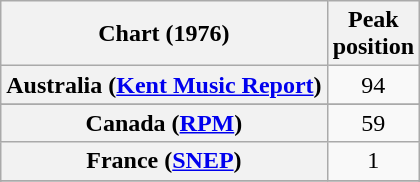<table class="wikitable sortable plainrowheaders" style="text-align:center">
<tr>
<th scope="col">Chart (1976)</th>
<th scope="col">Peak<br> position</th>
</tr>
<tr>
<th scope="row">Australia (<a href='#'>Kent Music Report</a>)</th>
<td style="text-align:center;">94</td>
</tr>
<tr>
</tr>
<tr>
<th scope="row">Canada (<a href='#'>RPM</a>)</th>
<td>59</td>
</tr>
<tr>
<th scope="row">France (<a href='#'>SNEP</a>)</th>
<td>1</td>
</tr>
<tr>
</tr>
<tr>
</tr>
</table>
